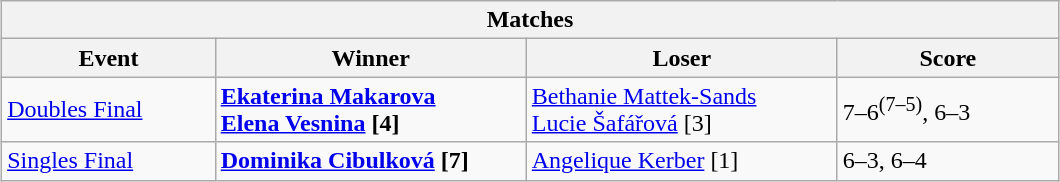<table class="wikitable collapsible uncollapsed" style="margin:1em auto;">
<tr>
<th colspan=5>Matches</th>
</tr>
<tr>
<th style="width:135px;">Event</th>
<th style="width:200px;">Winner</th>
<th style="width:200px;">Loser</th>
<th style="width:140px;">Score</th>
</tr>
<tr align=left>
<td><a href='#'>Doubles Final</a></td>
<td> <strong><a href='#'>Ekaterina Makarova</a> <br>  <a href='#'>Elena Vesnina</a> [4]</strong></td>
<td> <a href='#'>Bethanie Mattek-Sands</a> <br>  <a href='#'>Lucie Šafářová</a> [3]</td>
<td>7–6<sup>(7–5)</sup>, 6–3</td>
</tr>
<tr align=left>
<td><a href='#'>Singles Final</a></td>
<td> <strong><a href='#'>Dominika Cibulková</a> [7]</strong></td>
<td> <a href='#'>Angelique Kerber</a> [1]</td>
<td>6–3, 6–4</td>
</tr>
</table>
